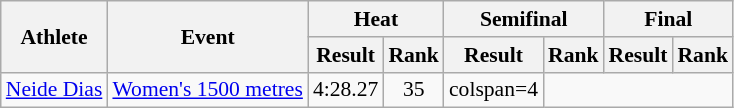<table class="wikitable"  style=font-size:90%>
<tr>
<th rowspan="2">Athlete</th>
<th rowspan="2">Event</th>
<th colspan="2">Heat</th>
<th colspan="2">Semifinal</th>
<th colspan="2">Final</th>
</tr>
<tr>
<th>Result</th>
<th>Rank</th>
<th>Result</th>
<th>Rank</th>
<th>Result</th>
<th>Rank</th>
</tr>
<tr style=text-align:center>
<td style=text-align:left><a href='#'>Neide Dias</a></td>
<td style=text-align:left><a href='#'>Women's 1500 metres</a></td>
<td>4:28.27</td>
<td>35</td>
<td>colspan=4 </td>
</tr>
</table>
